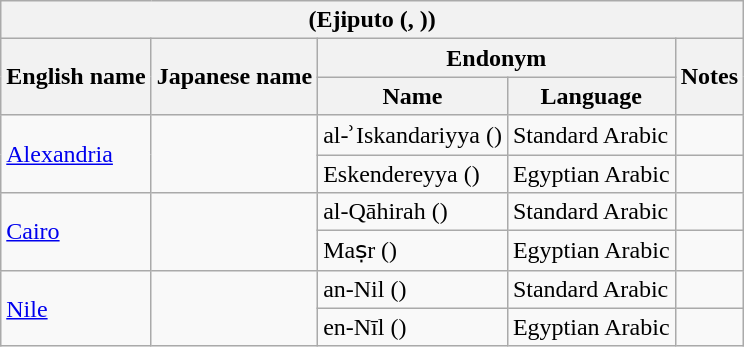<table class="wikitable sortable">
<tr>
<th colspan="5"> (Ejiputo (, ))</th>
</tr>
<tr>
<th rowspan="2">English name</th>
<th rowspan="2">Japanese name</th>
<th colspan="2">Endonym</th>
<th rowspan="2">Notes</th>
</tr>
<tr>
<th>Name</th>
<th>Language</th>
</tr>
<tr>
<td rowspan="2"><a href='#'>Alexandria</a></td>
<td rowspan="2"></td>
<td>al-ʾIskandariyya ()</td>
<td>Standard Arabic</td>
<td></td>
</tr>
<tr>
<td>Eskendereyya ()</td>
<td>Egyptian Arabic</td>
<td></td>
</tr>
<tr>
<td rowspan="2"><a href='#'>Cairo</a></td>
<td rowspan="2"></td>
<td>al-Qāhirah ()</td>
<td>Standard Arabic</td>
<td></td>
</tr>
<tr>
<td>Maṣr ()</td>
<td>Egyptian Arabic</td>
<td></td>
</tr>
<tr>
<td rowspan="2"><a href='#'>Nile</a></td>
<td rowspan="2"></td>
<td>an-Nil ()</td>
<td>Standard Arabic</td>
<td></td>
</tr>
<tr>
<td>en-Nīl ()</td>
<td>Egyptian Arabic</td>
<td></td>
</tr>
</table>
